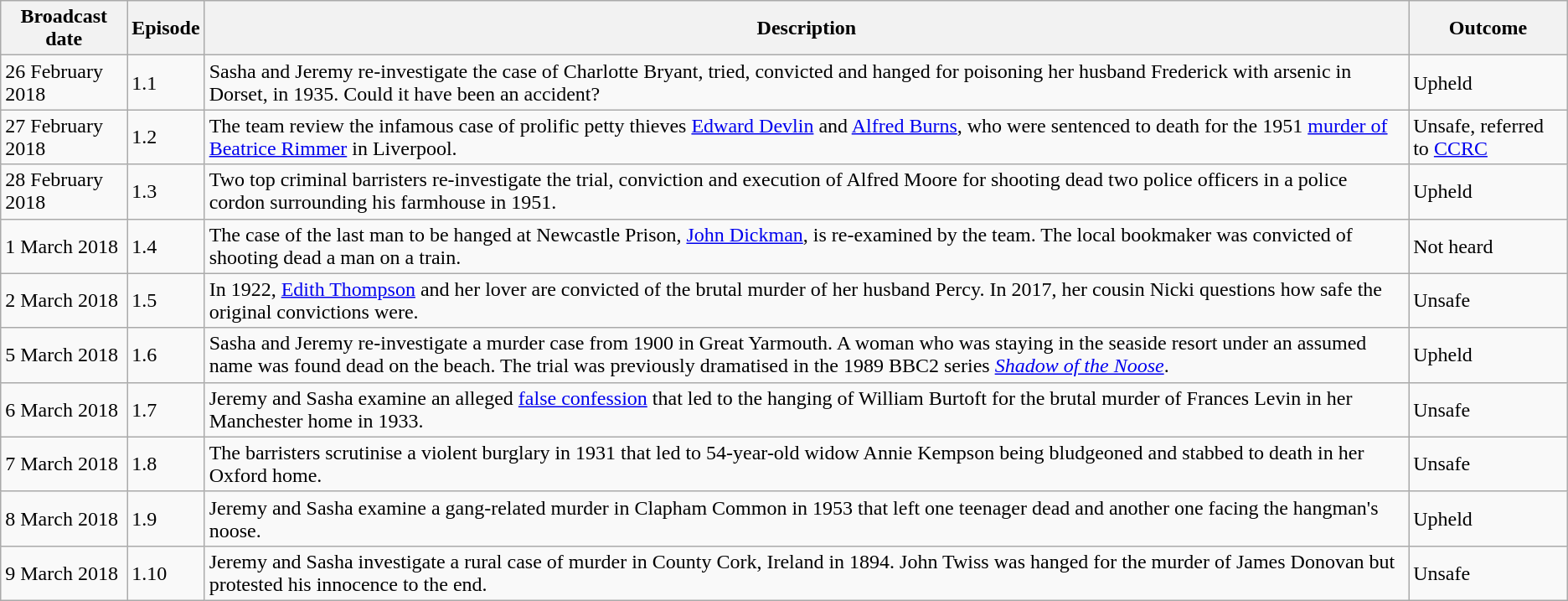<table class="wikitable">
<tr>
<th>Broadcast date</th>
<th>Episode</th>
<th>Description</th>
<th>Outcome</th>
</tr>
<tr>
<td>26 February 2018</td>
<td>1.1</td>
<td>Sasha and Jeremy re-investigate the case of Charlotte Bryant, tried, convicted and hanged for poisoning her husband Frederick with arsenic in Dorset, in 1935. Could it have been an accident?</td>
<td>Upheld</td>
</tr>
<tr>
<td>27 February 2018</td>
<td>1.2</td>
<td>The team review the infamous case of prolific petty thieves <a href='#'>Edward Devlin</a> and <a href='#'>Alfred Burns</a>, who were sentenced to death for the 1951 <a href='#'>murder of Beatrice Rimmer</a> in Liverpool.</td>
<td>Unsafe, referred to <a href='#'>CCRC</a></td>
</tr>
<tr>
<td>28 February 2018</td>
<td>1.3</td>
<td>Two top criminal barristers re-investigate the trial, conviction and execution of Alfred Moore for shooting dead two police officers in a police cordon surrounding his farmhouse in 1951.</td>
<td>Upheld</td>
</tr>
<tr>
<td>1 March 2018</td>
<td>1.4</td>
<td>The case of the last man to be hanged at Newcastle Prison, <a href='#'>John Dickman</a>, is re-examined by the team. The local bookmaker was convicted of shooting dead a man on a train.</td>
<td>Not heard</td>
</tr>
<tr>
<td>2 March 2018</td>
<td>1.5</td>
<td>In 1922, <a href='#'>Edith Thompson</a> and her lover are convicted of the brutal murder of her husband Percy. In 2017, her cousin Nicki questions how safe the original convictions were.</td>
<td>Unsafe</td>
</tr>
<tr>
<td>5 March 2018</td>
<td>1.6</td>
<td>Sasha and Jeremy re-investigate a murder case from 1900 in Great Yarmouth. A woman who was staying in the seaside resort under an assumed name was found dead on the beach. The trial was previously dramatised in the 1989 BBC2 series <em><a href='#'>Shadow of the Noose</a></em>.</td>
<td>Upheld</td>
</tr>
<tr>
<td>6 March 2018</td>
<td>1.7</td>
<td>Jeremy and Sasha examine an alleged <a href='#'>false confession</a> that led to the hanging of William Burtoft for the brutal murder of Frances Levin in her Manchester home in 1933.</td>
<td>Unsafe</td>
</tr>
<tr>
<td>7 March 2018</td>
<td>1.8</td>
<td>The barristers scrutinise a violent burglary in 1931 that led to 54-year-old widow Annie Kempson being bludgeoned and stabbed to death in her Oxford home.</td>
<td>Unsafe</td>
</tr>
<tr>
<td>8 March 2018</td>
<td>1.9</td>
<td>Jeremy and Sasha examine a gang-related murder in Clapham Common in 1953 that left one teenager dead and another one facing the hangman's noose.</td>
<td>Upheld</td>
</tr>
<tr>
<td>9 March 2018</td>
<td>1.10</td>
<td>Jeremy and Sasha investigate a rural case of murder in County Cork, Ireland in 1894. John Twiss was hanged for the murder of James Donovan but protested his innocence to the end.</td>
<td>Unsafe</td>
</tr>
</table>
